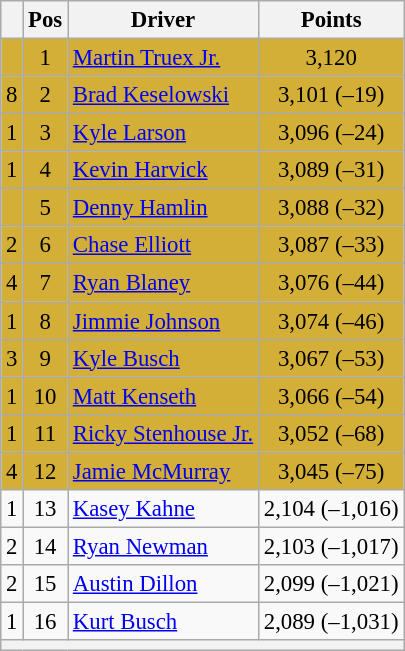<table class="wikitable" style="font-size: 95%">
<tr>
<th></th>
<th>Pos</th>
<th>Driver</th>
<th>Points</th>
</tr>
<tr style="background:#D4AF37;">
<td align="left"></td>
<td style="text-align:center;">1</td>
<td><a href='#'>Martin Truex Jr.</a></td>
<td style="text-align:center;">3,120</td>
</tr>
<tr style="background:#D4AF37;">
<td align="left"> 8</td>
<td style="text-align:center;">2</td>
<td><a href='#'>Brad Keselowski</a></td>
<td style="text-align:center;">3,101 (–19)</td>
</tr>
<tr style="background:#D4AF37;">
<td align="left"> 1</td>
<td style="text-align:center;">3</td>
<td><a href='#'>Kyle Larson</a></td>
<td style="text-align:center;">3,096 (–24)</td>
</tr>
<tr style="background:#D4AF37;">
<td align="left"> 1</td>
<td style="text-align:center;">4</td>
<td><a href='#'>Kevin Harvick</a></td>
<td style="text-align:center;">3,089 (–31)</td>
</tr>
<tr style="background:#D4AF37;">
<td align="left"></td>
<td style="text-align:center;">5</td>
<td><a href='#'>Denny Hamlin</a></td>
<td style="text-align:center;">3,088 (–32)</td>
</tr>
<tr style="background:#D4AF37;">
<td align="left"> 2</td>
<td style="text-align:center;">6</td>
<td><a href='#'>Chase Elliott</a></td>
<td style="text-align:center;">3,087 (–33)</td>
</tr>
<tr style="background:#D4AF37;">
<td align="left"> 4</td>
<td style="text-align:center;">7</td>
<td><a href='#'>Ryan Blaney</a></td>
<td style="text-align:center;">3,076 (–44)</td>
</tr>
<tr style="background:#D4AF37;">
<td align="left"> 1</td>
<td style="text-align:center;">8</td>
<td><a href='#'>Jimmie Johnson</a></td>
<td style="text-align:center;">3,074 (–46)</td>
</tr>
<tr style="background:#D4AF37;">
<td align="left"> 3</td>
<td style="text-align:center;">9</td>
<td><a href='#'>Kyle Busch</a></td>
<td style="text-align:center;">3,067 (–53)</td>
</tr>
<tr style="background:#D4AF37;">
<td align="left"> 1</td>
<td style="text-align:center;">10</td>
<td><a href='#'>Matt Kenseth</a></td>
<td style="text-align:center;">3,066 (–54)</td>
</tr>
<tr style="background:#D4AF37;">
<td align="left"> 1</td>
<td style="text-align:center;">11</td>
<td><a href='#'>Ricky Stenhouse Jr.</a></td>
<td style="text-align:center;">3,052 (–68)</td>
</tr>
<tr style="background:#D4AF37;">
<td align="left"> 4</td>
<td style="text-align:center;">12</td>
<td><a href='#'>Jamie McMurray</a></td>
<td style="text-align:center;">3,045 (–75)</td>
</tr>
<tr>
<td align="left"> 1</td>
<td style="text-align:center;">13</td>
<td><a href='#'>Kasey Kahne</a></td>
<td style="text-align:center;">2,104 (–1,016)</td>
</tr>
<tr>
<td align="left"> 2</td>
<td style="text-align:center;">14</td>
<td><a href='#'>Ryan Newman</a></td>
<td style="text-align:center;">2,103 (–1,017)</td>
</tr>
<tr>
<td align="left"> 2</td>
<td style="text-align:center;">15</td>
<td><a href='#'>Austin Dillon</a></td>
<td style="text-align:center;">2,099 (–1,021)</td>
</tr>
<tr>
<td align="left"> 1</td>
<td style="text-align:center;">16</td>
<td><a href='#'>Kurt Busch</a></td>
<td style="text-align:center;">2,089 (–1,031)</td>
</tr>
<tr class="sortbottom">
<th colspan="9"></th>
</tr>
</table>
